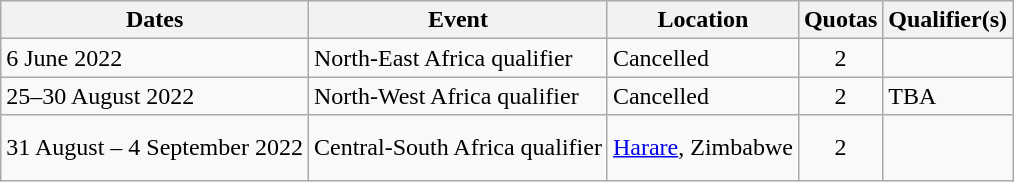<table class=wikitable>
<tr>
<th>Dates</th>
<th>Event</th>
<th>Location</th>
<th>Quotas</th>
<th>Qualifier(s)</th>
</tr>
<tr>
<td>6 June 2022</td>
<td>North-East Africa qualifier</td>
<td>Cancelled</td>
<td align=center>2</td>
<td><br></td>
</tr>
<tr>
<td>25–30 August 2022</td>
<td>North-West Africa qualifier</td>
<td>Cancelled</td>
<td align=center>2</td>
<td>TBA</td>
</tr>
<tr>
<td>31 August – 4 September 2022</td>
<td>Central-South Africa qualifier</td>
<td><a href='#'>Harare</a>, Zimbabwe</td>
<td align=center>2</td>
<td><br><br></td>
</tr>
</table>
